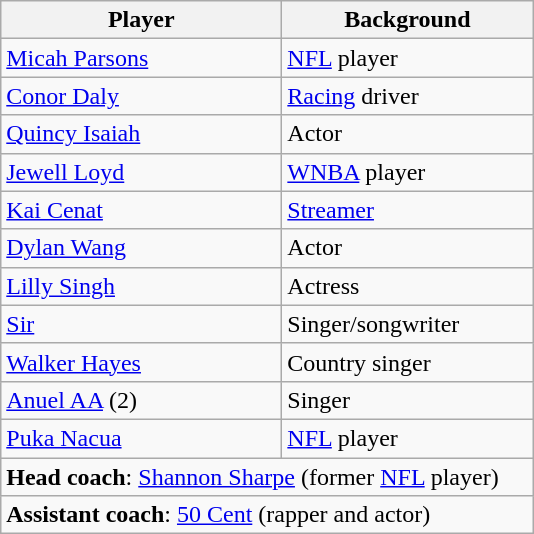<table class="wikitable">
<tr>
<th width=180>Player</th>
<th width=160>Background</th>
</tr>
<tr>
<td><a href='#'>Micah Parsons</a></td>
<td><a href='#'>NFL</a> player</td>
</tr>
<tr>
<td><a href='#'>Conor Daly</a></td>
<td><a href='#'>Racing</a> driver</td>
</tr>
<tr>
<td><a href='#'>Quincy Isaiah</a></td>
<td>Actor</td>
</tr>
<tr>
<td><a href='#'>Jewell Loyd</a></td>
<td><a href='#'>WNBA</a> player</td>
</tr>
<tr>
<td><a href='#'>Kai Cenat</a></td>
<td><a href='#'>Streamer</a></td>
</tr>
<tr>
<td><a href='#'>Dylan Wang</a></td>
<td>Actor</td>
</tr>
<tr>
<td><a href='#'>Lilly Singh</a></td>
<td>Actress</td>
</tr>
<tr>
<td><a href='#'>Sir</a></td>
<td>Singer/songwriter</td>
</tr>
<tr>
<td><a href='#'>Walker Hayes</a></td>
<td>Country singer</td>
</tr>
<tr>
<td><a href='#'>Anuel AA</a> (2)</td>
<td>Singer</td>
</tr>
<tr>
<td><a href='#'>Puka Nacua</a></td>
<td><a href='#'>NFL</a> player</td>
</tr>
<tr>
<td colspan="2"><strong>Head coach</strong>: <a href='#'>Shannon Sharpe</a> (former <a href='#'>NFL</a> player)</td>
</tr>
<tr>
<td colspan="2"><strong>Assistant coach</strong>: <a href='#'>50 Cent</a> (rapper and actor)</td>
</tr>
</table>
